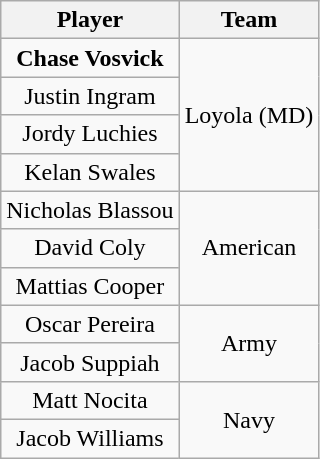<table class="wikitable" style="text-align: center;">
<tr>
<th>Player</th>
<th>Team</th>
</tr>
<tr>
<td><strong>Chase Vosvick</strong></td>
<td rowspan=4>Loyola (MD)</td>
</tr>
<tr>
<td>Justin Ingram</td>
</tr>
<tr>
<td>Jordy Luchies</td>
</tr>
<tr>
<td>Kelan Swales</td>
</tr>
<tr>
<td>Nicholas Blassou</td>
<td rowspan=3>American</td>
</tr>
<tr>
<td>David Coly</td>
</tr>
<tr>
<td>Mattias Cooper</td>
</tr>
<tr>
<td>Oscar Pereira</td>
<td rowspan=2>Army</td>
</tr>
<tr>
<td>Jacob Suppiah</td>
</tr>
<tr>
<td>Matt Nocita</td>
<td rowspan=2>Navy</td>
</tr>
<tr>
<td>Jacob Williams</td>
</tr>
</table>
